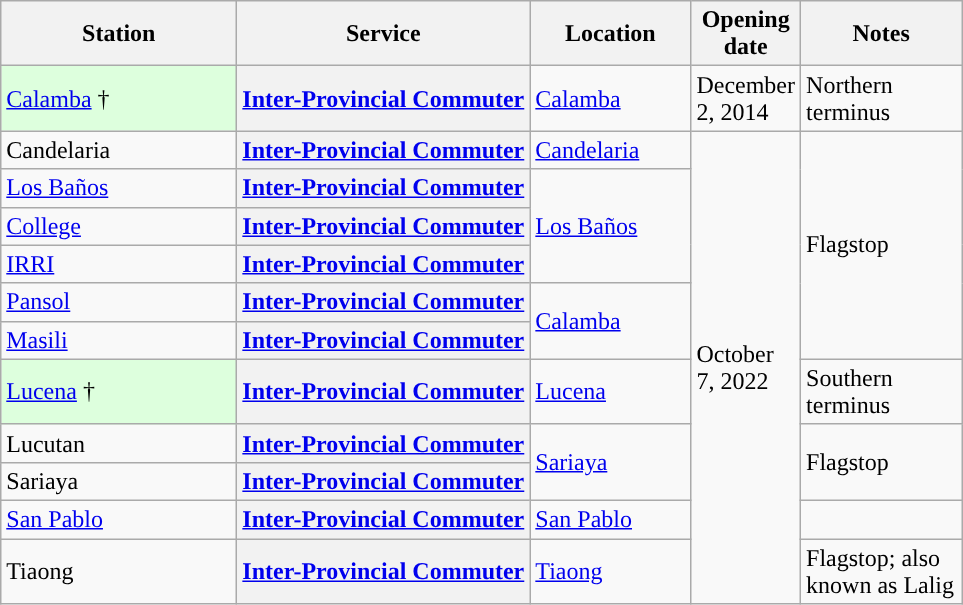<table class="wikitable sortable">
<tr>
<th width="150">Station</th>
<th>Service</th>
<th width="100">Location</th>
<th width="50">Opening date</th>
<th width="100">Notes</th>
</tr>
<tr>
<td style="background-color:#ddffdd"><a href='#'>Calamba</a> †</td>
<th style="background-color:#"><a href='#'><span>Inter-Provincial Commuter</span></a></th>
<td><a href='#'>Calamba</a></td>
<td>December 2, 2014</td>
<td>Northern terminus</td>
</tr>
<tr>
<td>Candelaria</td>
<th style="background-color:#"><a href='#'><span>Inter-Provincial Commuter</span></a></th>
<td><a href='#'>Candelaria</a></td>
<td rowspan="11">October 7, 2022</td>
<td rowspan="6">Flagstop</td>
</tr>
<tr>
<td><a href='#'>Los Baños</a></td>
<th style="background-color:#"><a href='#'><span>Inter-Provincial Commuter</span></a></th>
<td rowspan="3"><a href='#'>Los Baños</a></td>
</tr>
<tr>
<td><a href='#'>College</a></td>
<th style="background-color:#"><a href='#'><span>Inter-Provincial Commuter</span></a></th>
</tr>
<tr>
<td><a href='#'>IRRI</a></td>
<th style="background-color:#"><a href='#'><span>Inter-Provincial Commuter</span></a></th>
</tr>
<tr>
<td><a href='#'>Pansol</a></td>
<th style="background-color:#"><a href='#'><span>Inter-Provincial Commuter</span></a></th>
<td rowspan="2"><a href='#'>Calamba</a></td>
</tr>
<tr>
<td><a href='#'>Masili</a></td>
<th style="background-color:#"><a href='#'><span>Inter-Provincial Commuter</span></a></th>
</tr>
<tr>
<td style="background-color:#ddffdd"><a href='#'>Lucena</a> †</td>
<th style="background-color:#"><a href='#'><span>Inter-Provincial Commuter</span></a></th>
<td><a href='#'>Lucena</a></td>
<td>Southern terminus</td>
</tr>
<tr>
<td>Lucutan</td>
<th style="background-color:#"><a href='#'><span>Inter-Provincial Commuter</span></a></th>
<td rowspan="2"><a href='#'>Sariaya</a></td>
<td rowspan="2">Flagstop</td>
</tr>
<tr>
<td>Sariaya</td>
<th style="background-color:#"><a href='#'><span>Inter-Provincial Commuter</span></a></th>
</tr>
<tr>
<td><a href='#'>San Pablo</a></td>
<th style="background-color:#"><a href='#'><span>Inter-Provincial Commuter</span></a></th>
<td><a href='#'>San Pablo</a></td>
<td></td>
</tr>
<tr>
<td>Tiaong</td>
<th style="background-color:#"><a href='#'><span>Inter-Provincial Commuter</span></a></th>
<td><a href='#'>Tiaong</a></td>
<td>Flagstop; also known as Lalig</td>
</tr>
</table>
